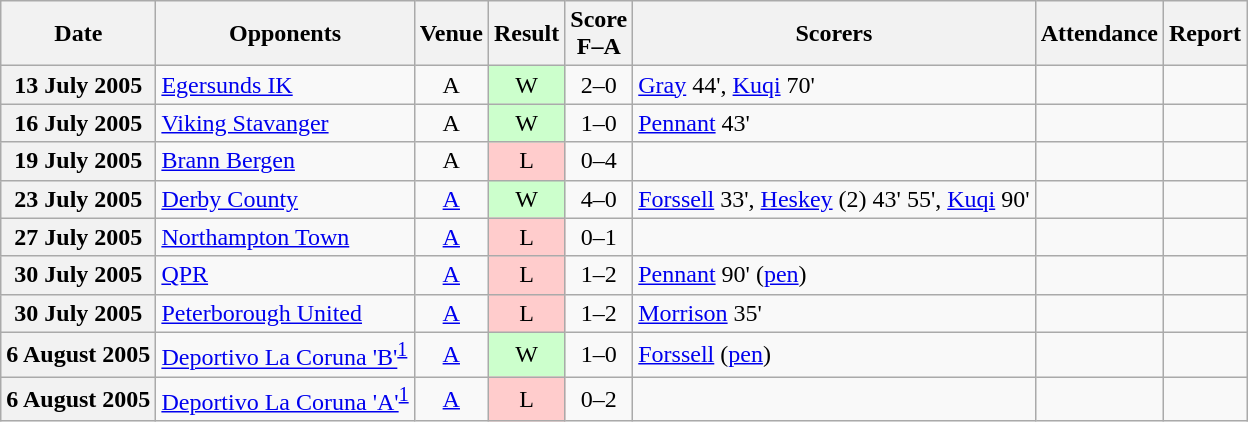<table class="wikitable plainrowheaders" style="text-align:center">
<tr>
<th scope="col">Date</th>
<th scope="col">Opponents</th>
<th scope="col">Venue</th>
<th scope="col">Result</th>
<th scope="col">Score<br>F–A</th>
<th scope="col">Scorers</th>
<th scope="col">Attendance</th>
<th scope="col">Report</th>
</tr>
<tr>
<th scope="row">13 July 2005</th>
<td align="left"><a href='#'>Egersunds IK</a></td>
<td>A</td>
<td style="background:#cfc">W</td>
<td>2–0</td>
<td align="left"><a href='#'>Gray</a> 44', <a href='#'>Kuqi</a> 70'</td>
<td></td>
<td></td>
</tr>
<tr>
<th scope="row">16 July 2005</th>
<td align="left"><a href='#'>Viking Stavanger</a></td>
<td>A</td>
<td style="background:#cfc">W</td>
<td>1–0</td>
<td align="left"><a href='#'>Pennant</a> 43'</td>
<td></td>
<td></td>
</tr>
<tr>
<th scope="row">19 July 2005</th>
<td align="left"><a href='#'>Brann Bergen</a></td>
<td>A</td>
<td style="background:#fcc">L</td>
<td>0–4</td>
<td></td>
<td></td>
<td></td>
</tr>
<tr>
<th scope="row">23 July 2005</th>
<td align="left"><a href='#'>Derby County</a></td>
<td><a href='#'>A</a></td>
<td style="background:#cfc">W</td>
<td>4–0</td>
<td align="left"><a href='#'>Forssell</a> 33', <a href='#'>Heskey</a> (2) 43' 55', <a href='#'>Kuqi</a> 90'</td>
<td></td>
<td></td>
</tr>
<tr>
<th scope="row">27 July 2005</th>
<td align="left"><a href='#'>Northampton Town</a></td>
<td><a href='#'>A</a></td>
<td style="background:#fcc">L</td>
<td>0–1</td>
<td></td>
<td></td>
<td><br></td>
</tr>
<tr>
<th scope="row">30 July 2005</th>
<td align="left"><a href='#'>QPR</a></td>
<td><a href='#'>A</a></td>
<td style="background:#fcc">L</td>
<td>1–2</td>
<td align="left"><a href='#'>Pennant</a> 90' (<a href='#'>pen</a>)</td>
<td></td>
<td></td>
</tr>
<tr>
<th scope="row">30 July 2005</th>
<td align="left"><a href='#'>Peterborough United</a></td>
<td><a href='#'>A</a></td>
<td style="background:#fcc">L</td>
<td>1–2</td>
<td align="left"><a href='#'>Morrison</a> 35'</td>
<td></td>
<td></td>
</tr>
<tr>
<th scope="row">6 August 2005</th>
<td align="left"><a href='#'>Deportivo La Coruna 'B'</a><sup><a href='#'>1</a></sup></td>
<td><a href='#'>A</a></td>
<td style="background:#cfc">W</td>
<td>1–0</td>
<td align="left"><a href='#'>Forssell</a> (<a href='#'>pen</a>)</td>
<td></td>
<td></td>
</tr>
<tr>
<th scope="row">6 August 2005</th>
<td align="left"><a href='#'>Deportivo La Coruna 'A'</a><sup><a href='#'>1</a></sup></td>
<td><a href='#'>A</a></td>
<td style="background:#fcc">L</td>
<td>0–2</td>
<td></td>
<td></td>
<td></td>
</tr>
</table>
